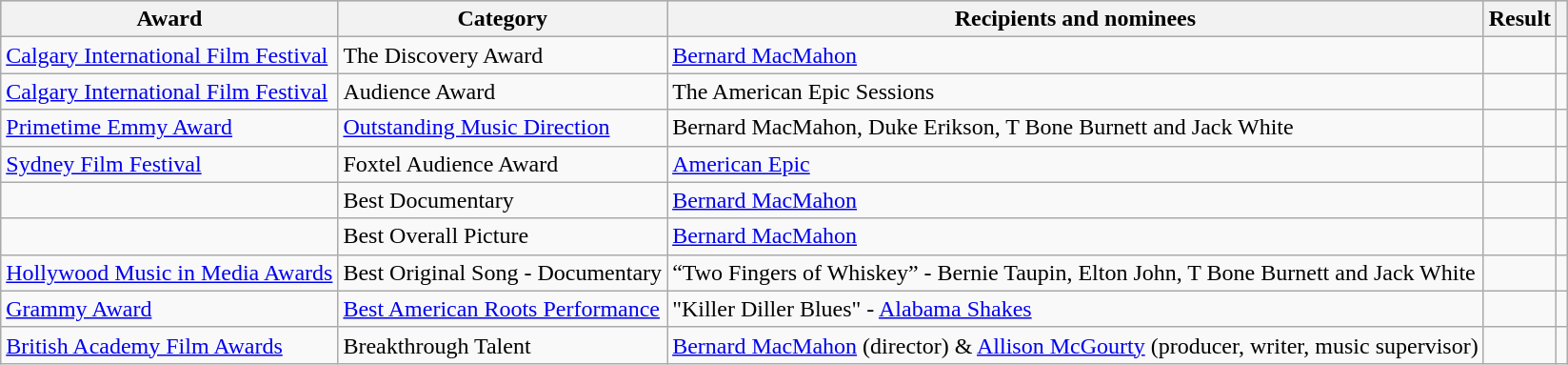<table class="wikitable">
<tr style="background:#ccc; text-align:center;">
<th>Award</th>
<th>Category</th>
<th>Recipients and nominees</th>
<th>Result</th>
<th></th>
</tr>
<tr>
<td><a href='#'>Calgary International Film Festival</a></td>
<td>The Discovery Award</td>
<td><a href='#'>Bernard MacMahon</a></td>
<td></td>
<td style="text-align:center;"></td>
</tr>
<tr>
<td><a href='#'>Calgary International Film Festival</a></td>
<td>Audience Award</td>
<td>The American Epic Sessions</td>
<td></td>
<td style="text-align:center;"></td>
</tr>
<tr>
<td><a href='#'>Primetime Emmy Award</a></td>
<td><a href='#'>Outstanding Music Direction</a></td>
<td>Bernard MacMahon, Duke Erikson, T Bone Burnett and Jack White</td>
<td></td>
<td style="text-align:center;"></td>
</tr>
<tr>
<td><a href='#'>Sydney Film Festival</a></td>
<td>Foxtel Audience Award</td>
<td><a href='#'>American Epic</a></td>
<td></td>
<td style="text-align:center;"></td>
</tr>
<tr>
<td></td>
<td>Best Documentary</td>
<td><a href='#'>Bernard MacMahon</a></td>
<td></td>
<td style="text-align:center;"></td>
</tr>
<tr>
<td></td>
<td>Best Overall Picture</td>
<td><a href='#'>Bernard MacMahon</a></td>
<td></td>
<td style="text-align:center;"></td>
</tr>
<tr>
<td><a href='#'>Hollywood Music in Media Awards</a></td>
<td>Best Original Song - Documentary</td>
<td>“Two Fingers of Whiskey” - Bernie Taupin, Elton John, T Bone Burnett and Jack White</td>
<td></td>
<td style="text-align:center;"></td>
</tr>
<tr>
<td><a href='#'>Grammy Award</a></td>
<td><a href='#'>Best American Roots Performance</a></td>
<td>"Killer Diller Blues" - <a href='#'>Alabama Shakes</a></td>
<td></td>
<td style="text-align:center;"></td>
</tr>
<tr>
<td><a href='#'>British Academy Film Awards</a></td>
<td>Breakthrough Talent</td>
<td><a href='#'>Bernard MacMahon</a> (director) & <a href='#'>Allison McGourty</a> (producer, writer, music supervisor)</td>
<td></td>
<td style="text-align:center;"></td>
</tr>
</table>
